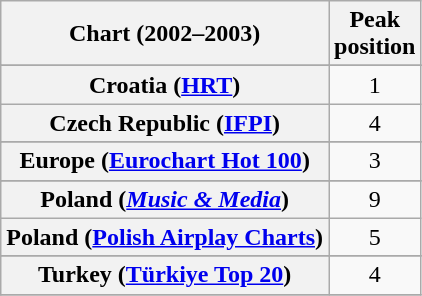<table class="wikitable sortable plainrowheaders" style="text-align:center">
<tr>
<th>Chart (2002–2003)</th>
<th>Peak<br>position</th>
</tr>
<tr>
</tr>
<tr>
</tr>
<tr>
</tr>
<tr>
</tr>
<tr>
<th scope="row">Croatia (<a href='#'>HRT</a>)</th>
<td>1</td>
</tr>
<tr>
<th scope="row">Czech Republic (<a href='#'>IFPI</a>)</th>
<td>4</td>
</tr>
<tr>
</tr>
<tr>
<th scope="row">Europe (<a href='#'>Eurochart Hot 100</a>)</th>
<td>3</td>
</tr>
<tr>
</tr>
<tr>
</tr>
<tr>
</tr>
<tr>
</tr>
<tr>
</tr>
<tr>
</tr>
<tr>
</tr>
<tr>
</tr>
<tr>
</tr>
<tr>
</tr>
<tr>
<th scope="row">Poland (<em><a href='#'>Music & Media</a></em>)</th>
<td>9</td>
</tr>
<tr>
<th scope="row">Poland (<a href='#'>Polish Airplay Charts</a>)</th>
<td>5</td>
</tr>
<tr>
</tr>
<tr>
</tr>
<tr>
</tr>
<tr>
<th scope="row">Turkey (<a href='#'>Türkiye Top 20</a>)</th>
<td>4</td>
</tr>
<tr>
</tr>
</table>
